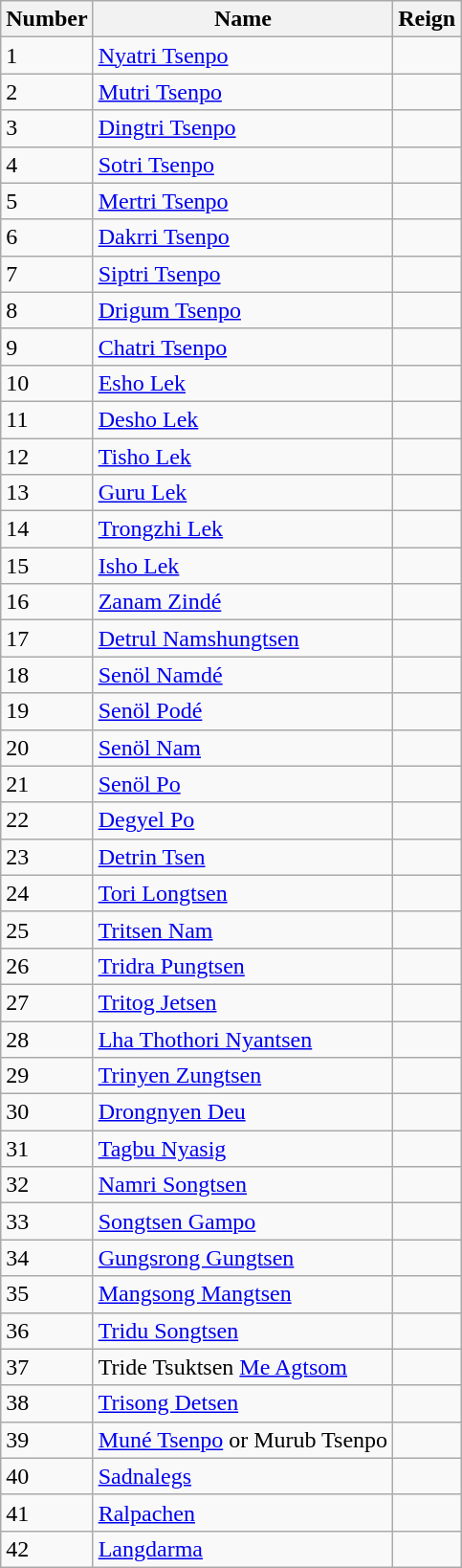<table class="wikitable">
<tr ---->
<th>Number</th>
<th>Name</th>
<th>Reign</th>
</tr>
<tr ---->
<td>1</td>
<td><a href='#'>Nyatri Tsenpo</a></td>
<td></td>
</tr>
<tr ---->
<td>2</td>
<td><a href='#'>Mutri Tsenpo</a></td>
<td></td>
</tr>
<tr ---->
<td>3</td>
<td><a href='#'>Dingtri Tsenpo</a></td>
<td></td>
</tr>
<tr ---->
<td>4</td>
<td><a href='#'>Sotri Tsenpo</a></td>
<td></td>
</tr>
<tr ---->
<td>5</td>
<td><a href='#'>Mertri Tsenpo</a></td>
<td></td>
</tr>
<tr ---->
<td>6</td>
<td><a href='#'>Dakrri Tsenpo</a></td>
<td></td>
</tr>
<tr ---->
<td>7</td>
<td><a href='#'>Siptri Tsenpo</a></td>
<td></td>
</tr>
<tr ---->
<td>8</td>
<td><a href='#'>Drigum Tsenpo</a></td>
<td></td>
</tr>
<tr ---->
<td>9</td>
<td><a href='#'>Chatri Tsenpo</a></td>
<td></td>
</tr>
<tr ---->
<td>10</td>
<td><a href='#'>Esho Lek</a></td>
<td></td>
</tr>
<tr ---->
<td>11</td>
<td><a href='#'>Desho Lek</a></td>
<td></td>
</tr>
<tr ---->
<td>12</td>
<td><a href='#'>Tisho Lek</a></td>
<td></td>
</tr>
<tr ---->
<td>13</td>
<td><a href='#'>Guru Lek</a></td>
<td></td>
</tr>
<tr ---->
<td>14</td>
<td><a href='#'>Trongzhi Lek</a></td>
<td></td>
</tr>
<tr ---->
<td>15</td>
<td><a href='#'>Isho Lek</a></td>
<td></td>
</tr>
<tr ---->
<td>16</td>
<td><a href='#'>Zanam Zindé</a></td>
<td></td>
</tr>
<tr ---->
<td>17</td>
<td><a href='#'>Detrul Namshungtsen</a></td>
<td></td>
</tr>
<tr ---->
<td>18</td>
<td><a href='#'>Senöl Namdé</a></td>
<td></td>
</tr>
<tr ---->
<td>19</td>
<td><a href='#'>Senöl Podé</a></td>
<td></td>
</tr>
<tr ---->
<td>20</td>
<td><a href='#'>Senöl Nam</a></td>
<td></td>
</tr>
<tr ---->
<td>21</td>
<td><a href='#'>Senöl Po</a></td>
<td></td>
</tr>
<tr ---->
<td>22</td>
<td><a href='#'>Degyel Po</a></td>
<td></td>
</tr>
<tr ---->
<td>23</td>
<td><a href='#'>Detrin Tsen</a></td>
<td></td>
</tr>
<tr ---->
<td>24</td>
<td><a href='#'>Tori Longtsen</a></td>
<td></td>
</tr>
<tr ---->
<td>25</td>
<td><a href='#'>Tritsen Nam</a></td>
<td></td>
</tr>
<tr ---->
<td>26</td>
<td><a href='#'>Tridra Pungtsen</a></td>
<td></td>
</tr>
<tr ---->
<td>27</td>
<td><a href='#'>Tritog Jetsen</a></td>
<td></td>
</tr>
<tr ---->
<td>28</td>
<td><a href='#'>Lha Thothori Nyantsen</a></td>
<td></td>
</tr>
<tr ---->
<td>29</td>
<td><a href='#'>Trinyen Zungtsen</a></td>
<td></td>
</tr>
<tr ---->
<td>30</td>
<td><a href='#'>Drongnyen Deu</a></td>
<td></td>
</tr>
<tr ---->
<td>31</td>
<td><a href='#'>Tagbu Nyasig</a></td>
<td></td>
</tr>
<tr ---->
<td>32</td>
<td><a href='#'>Namri Songtsen</a></td>
<td></td>
</tr>
<tr ---->
<td>33</td>
<td><a href='#'>Songtsen Gampo</a></td>
<td></td>
</tr>
<tr ---->
<td>34</td>
<td><a href='#'>Gungsrong Gungtsen</a></td>
<td></td>
</tr>
<tr ---->
<td>35</td>
<td><a href='#'>Mangsong Mangtsen</a></td>
<td></td>
</tr>
<tr ---->
<td>36</td>
<td><a href='#'>Tridu Songtsen</a></td>
<td></td>
</tr>
<tr ---->
<td>37</td>
<td>Tride Tsuktsen <a href='#'>Me Agtsom</a></td>
<td></td>
</tr>
<tr ---->
<td>38</td>
<td><a href='#'>Trisong Detsen</a></td>
<td></td>
</tr>
<tr ---->
<td>39</td>
<td><a href='#'>Muné Tsenpo</a> or Murub Tsenpo</td>
<td></td>
</tr>
<tr ---->
<td>40</td>
<td><a href='#'>Sadnalegs</a></td>
<td></td>
</tr>
<tr ---->
<td>41</td>
<td><a href='#'>Ralpachen</a></td>
<td></td>
</tr>
<tr ---->
<td>42</td>
<td><a href='#'>Langdarma</a></td>
<td><br></td>
</tr>
</table>
